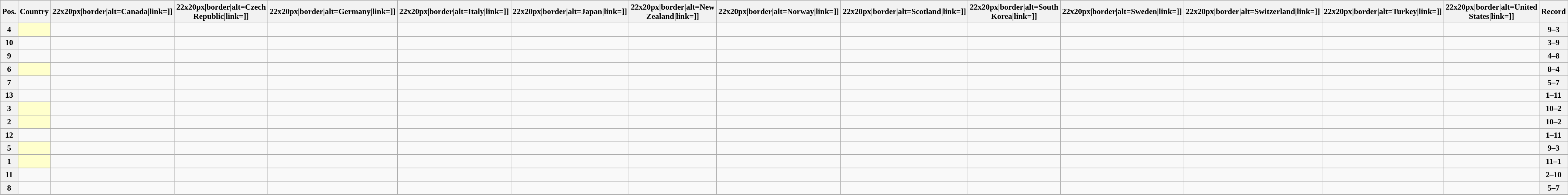<table class="wikitable sortable nowrap" style="text-align:center; font-size:0.9em;">
<tr>
<th>Pos.</th>
<th>Country</th>
<th [[Image:>22x20px|border|alt=Canada|link=]]</th>
<th [[Image:>22x20px|border|alt=Czech Republic|link=]]</th>
<th [[Image:>22x20px|border|alt=Germany|link=]]</th>
<th [[Image:>22x20px|border|alt=Italy|link=]]</th>
<th [[Image:>22x20px|border|alt=Japan|link=]]</th>
<th [[Image:>22x20px|border|alt=New Zealand|link=]]</th>
<th [[Image:>22x20px|border|alt=Norway|link=]]</th>
<th [[Image:>22x20px|border|alt=Scotland|link=]]</th>
<th [[Image:>22x20px|border|alt=South Korea|link=]]</th>
<th [[Image:>22x20px|border|alt=Sweden|link=]]</th>
<th [[Image:>22x20px|border|alt=Switzerland|link=]]</th>
<th [[Image:>22x20px|border|alt=Turkey|link=]]</th>
<th [[Image:>22x20px|border|alt=United States|link=]]</th>
<th>Record</th>
</tr>
<tr>
<th>4</th>
<td style="text-align:left; background:#ffffcc;"></td>
<td></td>
<td></td>
<td></td>
<td></td>
<td></td>
<td></td>
<td></td>
<td></td>
<td></td>
<td></td>
<td></td>
<td></td>
<td></td>
<th>9–3</th>
</tr>
<tr>
<th>10</th>
<td style="text-align:left;"></td>
<td></td>
<td></td>
<td></td>
<td></td>
<td></td>
<td></td>
<td></td>
<td></td>
<td></td>
<td></td>
<td></td>
<td></td>
<td></td>
<th>3–9</th>
</tr>
<tr>
<th>9</th>
<td style="text-align:left;"></td>
<td></td>
<td></td>
<td></td>
<td></td>
<td></td>
<td></td>
<td></td>
<td></td>
<td></td>
<td></td>
<td></td>
<td></td>
<td></td>
<th>4–8</th>
</tr>
<tr>
<th>6</th>
<td style="text-align:left; background:#ffffcc;"></td>
<td></td>
<td></td>
<td></td>
<td></td>
<td></td>
<td></td>
<td></td>
<td></td>
<td></td>
<td></td>
<td></td>
<td></td>
<td></td>
<th>8–4</th>
</tr>
<tr>
<th>7</th>
<td style="text-align:left;"></td>
<td></td>
<td></td>
<td></td>
<td></td>
<td></td>
<td></td>
<td></td>
<td></td>
<td></td>
<td></td>
<td></td>
<td></td>
<td></td>
<th>5–7</th>
</tr>
<tr>
<th>13</th>
<td style="text-align:left;"></td>
<td></td>
<td></td>
<td></td>
<td></td>
<td></td>
<td></td>
<td></td>
<td></td>
<td></td>
<td></td>
<td></td>
<td></td>
<td></td>
<th>1–11</th>
</tr>
<tr>
<th>3</th>
<td style="text-align:left; background:#ffffcc;"></td>
<td></td>
<td></td>
<td></td>
<td></td>
<td></td>
<td></td>
<td></td>
<td></td>
<td></td>
<td></td>
<td></td>
<td></td>
<td></td>
<th>10–2</th>
</tr>
<tr>
<th>2</th>
<td style="text-align:left; background:#ffffcc;"></td>
<td></td>
<td></td>
<td></td>
<td></td>
<td></td>
<td></td>
<td></td>
<td></td>
<td></td>
<td></td>
<td></td>
<td></td>
<td></td>
<th>10–2</th>
</tr>
<tr>
<th>12</th>
<td style="text-align:left;"></td>
<td></td>
<td></td>
<td></td>
<td></td>
<td></td>
<td></td>
<td></td>
<td></td>
<td></td>
<td></td>
<td></td>
<td></td>
<td></td>
<th>1–11</th>
</tr>
<tr>
<th>5</th>
<td style="text-align:left; background:#ffffcc;"></td>
<td></td>
<td></td>
<td></td>
<td></td>
<td></td>
<td></td>
<td></td>
<td></td>
<td></td>
<td></td>
<td></td>
<td></td>
<td></td>
<th>9–3</th>
</tr>
<tr>
<th>1</th>
<td style="text-align:left; background:#ffffcc;"></td>
<td></td>
<td></td>
<td></td>
<td></td>
<td></td>
<td></td>
<td></td>
<td></td>
<td></td>
<td></td>
<td></td>
<td></td>
<td></td>
<th>11–1</th>
</tr>
<tr>
<th>11</th>
<td style="text-align:left;"></td>
<td></td>
<td></td>
<td></td>
<td></td>
<td></td>
<td></td>
<td></td>
<td></td>
<td></td>
<td></td>
<td></td>
<td></td>
<td></td>
<th>2–10</th>
</tr>
<tr>
<th>8</th>
<td style="text-align:left;"></td>
<td></td>
<td></td>
<td></td>
<td></td>
<td></td>
<td></td>
<td></td>
<td></td>
<td></td>
<td></td>
<td></td>
<td></td>
<td></td>
<th>5–7</th>
</tr>
</table>
